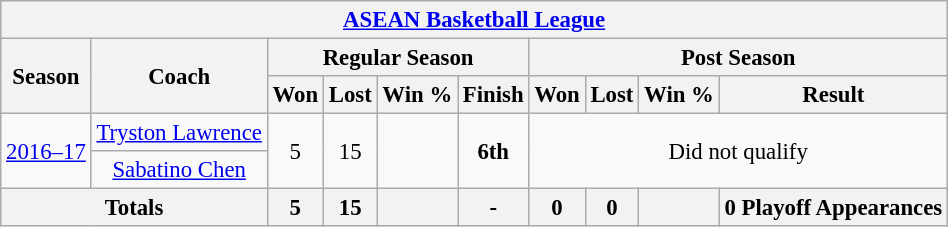<table class="wikitable" style="font-size: 95%; text-align:center;">
<tr>
<th colspan="10"><a href='#'>ASEAN Basketball League</a></th>
</tr>
<tr>
<th rowspan="2">Season</th>
<th rowspan="2">Coach</th>
<th colspan="4">Regular Season</th>
<th colspan="4">Post Season</th>
</tr>
<tr>
<th>Won</th>
<th>Lost</th>
<th>Win %</th>
<th>Finish</th>
<th>Won</th>
<th>Lost</th>
<th>Win %</th>
<th>Result</th>
</tr>
<tr>
<td rowspan="2"><a href='#'>2016–17</a></td>
<td><a href='#'>Tryston Lawrence</a></td>
<td rowspan="2">5</td>
<td rowspan="2">15</td>
<td rowspan="2"></td>
<td rowspan="2"><strong>6th</strong></td>
<td rowspan="2"colspan="4">Did not qualify</td>
</tr>
<tr>
<td><a href='#'>Sabatino Chen</a></td>
</tr>
<tr>
<th colspan="2">Totals</th>
<th>5</th>
<th>15</th>
<th></th>
<th>-</th>
<th>0</th>
<th>0</th>
<th></th>
<th>0 Playoff Appearances</th>
</tr>
</table>
